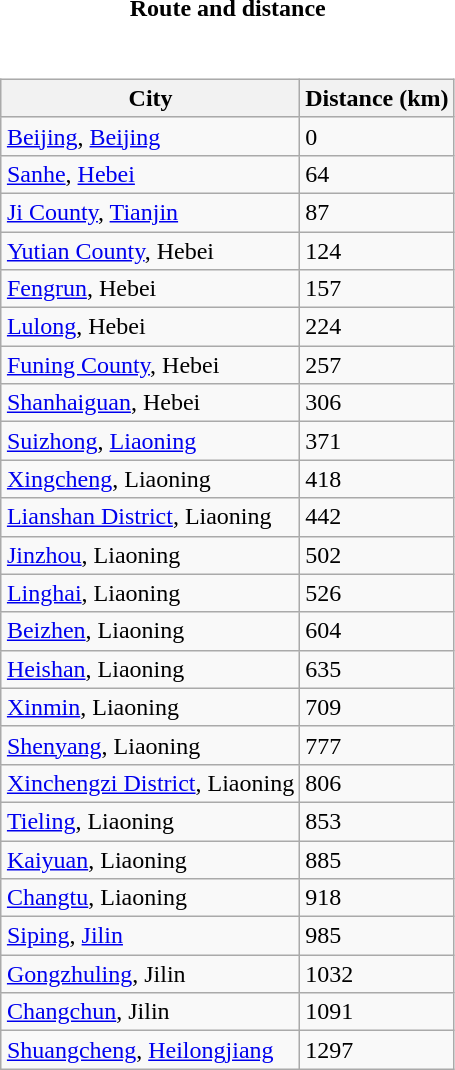<table style="font-size:100%;">
<tr>
<td width="33%" align="center"><strong>Route and distance</strong></td>
</tr>
<tr valign="top">
<td><br><table class="wikitable sortable" style="margin-left:auto;margin-right:auto">
<tr bgcolor="#ececec">
<th>City</th>
<th>Distance (km)</th>
</tr>
<tr>
<td><a href='#'>Beijing</a>, <a href='#'>Beijing</a></td>
<td>0</td>
</tr>
<tr>
<td><a href='#'>Sanhe</a>, <a href='#'>Hebei</a></td>
<td>64</td>
</tr>
<tr>
<td><a href='#'>Ji County</a>, <a href='#'>Tianjin</a></td>
<td>87</td>
</tr>
<tr>
<td><a href='#'>Yutian County</a>, Hebei</td>
<td>124</td>
</tr>
<tr>
<td><a href='#'>Fengrun</a>, Hebei</td>
<td>157</td>
</tr>
<tr>
<td><a href='#'>Lulong</a>, Hebei</td>
<td>224</td>
</tr>
<tr>
<td><a href='#'>Funing County</a>, Hebei</td>
<td>257</td>
</tr>
<tr>
<td><a href='#'>Shanhaiguan</a>, Hebei</td>
<td>306</td>
</tr>
<tr>
<td><a href='#'>Suizhong</a>, <a href='#'>Liaoning</a></td>
<td>371</td>
</tr>
<tr>
<td><a href='#'>Xingcheng</a>, Liaoning</td>
<td>418</td>
</tr>
<tr>
<td><a href='#'>Lianshan District</a>, Liaoning</td>
<td>442</td>
</tr>
<tr>
<td><a href='#'>Jinzhou</a>, Liaoning</td>
<td>502</td>
</tr>
<tr>
<td><a href='#'>Linghai</a>, Liaoning</td>
<td>526</td>
</tr>
<tr>
<td><a href='#'>Beizhen</a>, Liaoning</td>
<td>604</td>
</tr>
<tr>
<td><a href='#'>Heishan</a>, Liaoning</td>
<td>635</td>
</tr>
<tr>
<td><a href='#'>Xinmin</a>, Liaoning</td>
<td>709</td>
</tr>
<tr>
<td><a href='#'>Shenyang</a>, Liaoning</td>
<td>777</td>
</tr>
<tr>
<td><a href='#'>Xinchengzi District</a>, Liaoning</td>
<td>806</td>
</tr>
<tr>
<td><a href='#'>Tieling</a>, Liaoning</td>
<td>853</td>
</tr>
<tr>
<td><a href='#'>Kaiyuan</a>, Liaoning</td>
<td>885</td>
</tr>
<tr>
<td><a href='#'>Changtu</a>, Liaoning</td>
<td>918</td>
</tr>
<tr>
<td><a href='#'>Siping</a>, <a href='#'>Jilin</a></td>
<td>985</td>
</tr>
<tr>
<td><a href='#'>Gongzhuling</a>, Jilin</td>
<td>1032</td>
</tr>
<tr>
<td><a href='#'>Changchun</a>, Jilin</td>
<td>1091</td>
</tr>
<tr>
<td><a href='#'>Shuangcheng</a>, <a href='#'>Heilongjiang</a></td>
<td>1297</td>
</tr>
</table>
</td>
</tr>
</table>
